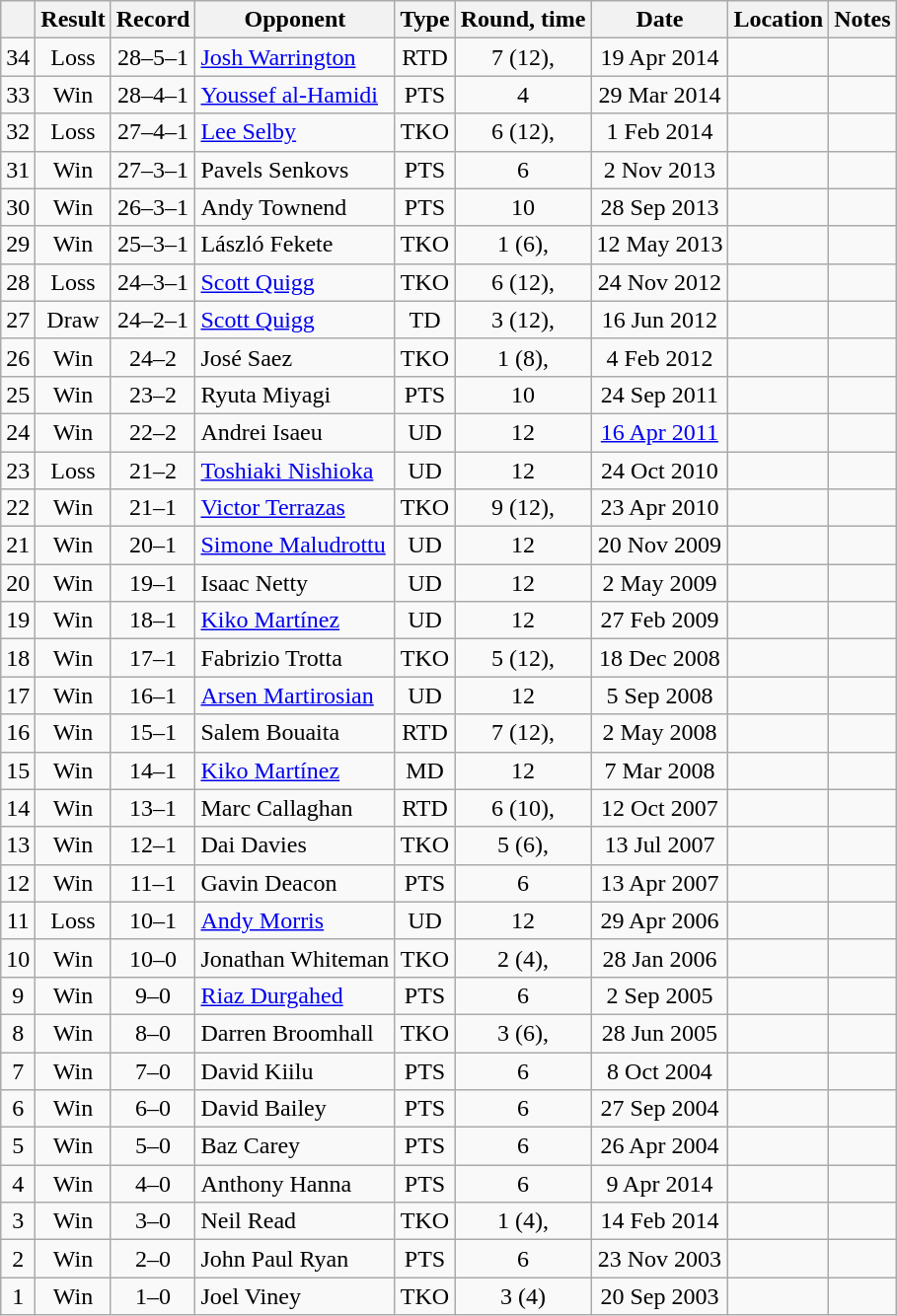<table class="wikitable" style="text-align:center">
<tr>
<th></th>
<th>Result</th>
<th>Record</th>
<th>Opponent</th>
<th>Type</th>
<th>Round, time</th>
<th>Date</th>
<th>Location</th>
<th>Notes</th>
</tr>
<tr>
<td>34</td>
<td>Loss</td>
<td>28–5–1</td>
<td style="text-align:left;"><a href='#'>Josh Warrington</a></td>
<td>RTD</td>
<td>7 (12), </td>
<td>19 Apr 2014</td>
<td style="text-align:left;"></td>
<td style="text-align:left;"></td>
</tr>
<tr>
<td>33</td>
<td>Win</td>
<td>28–4–1</td>
<td style="text-align:left;"><a href='#'>Youssef al-Hamidi</a></td>
<td>PTS</td>
<td>4</td>
<td>29 Mar 2014</td>
<td style="text-align:left;"></td>
<td></td>
</tr>
<tr>
<td>32</td>
<td>Loss</td>
<td>27–4–1</td>
<td style="text-align:left;"><a href='#'>Lee Selby</a></td>
<td>TKO</td>
<td>6 (12), </td>
<td>1 Feb 2014</td>
<td style="text-align:left;"></td>
<td style="text-align:left;"></td>
</tr>
<tr>
<td>31</td>
<td>Win</td>
<td>27–3–1</td>
<td style="text-align:left;">Pavels Senkovs</td>
<td>PTS</td>
<td>6</td>
<td>2 Nov 2013</td>
<td style="text-align:left;"></td>
<td></td>
</tr>
<tr>
<td>30</td>
<td>Win</td>
<td>26–3–1</td>
<td style="text-align:left;">Andy Townend</td>
<td>PTS</td>
<td>10</td>
<td>28 Sep 2013</td>
<td style="text-align:left;"></td>
<td></td>
</tr>
<tr>
<td>29</td>
<td>Win</td>
<td>25–3–1</td>
<td style="text-align:left;">László Fekete</td>
<td>TKO</td>
<td>1 (6), </td>
<td>12 May 2013</td>
<td style="text-align:left;"></td>
<td></td>
</tr>
<tr>
<td>28</td>
<td>Loss</td>
<td>24–3–1</td>
<td style="text-align:left;"><a href='#'>Scott Quigg</a></td>
<td>TKO</td>
<td>6 (12), </td>
<td>24 Nov 2012</td>
<td style="text-align:left;"></td>
<td style="text-align:left;"></td>
</tr>
<tr>
<td>27</td>
<td>Draw</td>
<td>24–2–1</td>
<td style="text-align:left;"><a href='#'>Scott Quigg</a></td>
<td>TD</td>
<td>3 (12), </td>
<td>16 Jun 2012</td>
<td style="text-align:left;"></td>
<td style="text-align:left;"></td>
</tr>
<tr>
<td>26</td>
<td>Win</td>
<td>24–2</td>
<td style="text-align:left;">José Saez</td>
<td>TKO</td>
<td>1 (8), </td>
<td>4 Feb 2012</td>
<td style="text-align:left;"></td>
<td></td>
</tr>
<tr>
<td>25</td>
<td>Win</td>
<td>23–2</td>
<td style="text-align:left;">Ryuta Miyagi</td>
<td>PTS</td>
<td>10</td>
<td>24 Sep 2011</td>
<td style="text-align:left;"></td>
<td></td>
</tr>
<tr>
<td>24</td>
<td>Win</td>
<td>22–2</td>
<td style="text-align:left;">Andrei Isaeu</td>
<td>UD</td>
<td>12</td>
<td><a href='#'>16 Apr 2011</a></td>
<td style="text-align:left;"></td>
<td style="text-align:left;"></td>
</tr>
<tr>
<td>23</td>
<td>Loss</td>
<td>21–2</td>
<td style="text-align:left;"><a href='#'>Toshiaki Nishioka</a></td>
<td>UD</td>
<td>12</td>
<td>24 Oct 2010</td>
<td style="text-align:left;"></td>
<td style="text-align:left;"></td>
</tr>
<tr>
<td>22</td>
<td>Win</td>
<td>21–1</td>
<td style="text-align:left;"><a href='#'>Victor Terrazas</a></td>
<td>TKO</td>
<td>9 (12), </td>
<td>23 Apr 2010</td>
<td style="text-align:left;"></td>
<td></td>
</tr>
<tr>
<td>21</td>
<td>Win</td>
<td>20–1</td>
<td style="text-align:left;"><a href='#'>Simone Maludrottu</a></td>
<td>UD</td>
<td>12</td>
<td>20 Nov 2009</td>
<td style="text-align:left;"></td>
<td style="text-align:left;"></td>
</tr>
<tr>
<td>20</td>
<td>Win</td>
<td>19–1</td>
<td style="text-align:left;">Isaac Netty</td>
<td>UD</td>
<td>12</td>
<td>2 May 2009</td>
<td style="text-align:left;"></td>
<td style="text-align:left;"></td>
</tr>
<tr>
<td>19</td>
<td>Win</td>
<td>18–1</td>
<td style="text-align:left;"><a href='#'>Kiko Martínez</a></td>
<td>UD</td>
<td>12</td>
<td>27 Feb 2009</td>
<td style="text-align:left;"></td>
<td style="text-align:left;"></td>
</tr>
<tr>
<td>18</td>
<td>Win</td>
<td>17–1</td>
<td style="text-align:left;">Fabrizio Trotta</td>
<td>TKO</td>
<td>5 (12), </td>
<td>18 Dec 2008</td>
<td style="text-align:left;"></td>
<td style="text-align:left;"></td>
</tr>
<tr>
<td>17</td>
<td>Win</td>
<td>16–1</td>
<td style="text-align:left;"><a href='#'>Arsen Martirosian</a></td>
<td>UD</td>
<td>12</td>
<td>5 Sep 2008</td>
<td style="text-align:left;"></td>
<td style="text-align:left;"></td>
</tr>
<tr>
<td>16</td>
<td>Win</td>
<td>15–1</td>
<td style="text-align:left;">Salem Bouaita</td>
<td>RTD</td>
<td>7 (12), </td>
<td>2 May 2008</td>
<td style="text-align:left;"></td>
<td style="text-align:left;"></td>
</tr>
<tr>
<td>15</td>
<td>Win</td>
<td>14–1</td>
<td style="text-align:left;"><a href='#'>Kiko Martínez</a></td>
<td>MD</td>
<td>12</td>
<td>7 Mar 2008</td>
<td style="text-align:left;"></td>
<td style="text-align:left;"></td>
</tr>
<tr>
<td>14</td>
<td>Win</td>
<td>13–1</td>
<td style="text-align:left;">Marc Callaghan</td>
<td>RTD</td>
<td>6 (10), </td>
<td>12 Oct 2007</td>
<td style="text-align:left;"></td>
<td style="text-align:left;"></td>
</tr>
<tr>
<td>13</td>
<td>Win</td>
<td>12–1</td>
<td style="text-align:left;">Dai Davies</td>
<td>TKO</td>
<td>5 (6), </td>
<td>13 Jul 2007</td>
<td style="text-align:left;"></td>
<td></td>
</tr>
<tr>
<td>12</td>
<td>Win</td>
<td>11–1</td>
<td style="text-align:left;">Gavin Deacon</td>
<td>PTS</td>
<td>6</td>
<td>13 Apr 2007</td>
<td style="text-align:left;"></td>
<td></td>
</tr>
<tr>
<td>11</td>
<td>Loss</td>
<td>10–1</td>
<td style="text-align:left;"><a href='#'>Andy Morris</a></td>
<td>UD</td>
<td>12</td>
<td>29 Apr 2006</td>
<td style="text-align:left;"></td>
<td style="text-align:left;"></td>
</tr>
<tr>
<td>10</td>
<td>Win</td>
<td>10–0</td>
<td style="text-align:left;">Jonathan Whiteman</td>
<td>TKO</td>
<td>2 (4), </td>
<td>28 Jan 2006</td>
<td style="text-align:left;"></td>
<td></td>
</tr>
<tr>
<td>9</td>
<td>Win</td>
<td>9–0</td>
<td style="text-align:left;"><a href='#'>Riaz Durgahed</a></td>
<td>PTS</td>
<td>6</td>
<td>2 Sep 2005</td>
<td style="text-align:left;"></td>
<td></td>
</tr>
<tr>
<td>8</td>
<td>Win</td>
<td>8–0</td>
<td style="text-align:left;">Darren Broomhall</td>
<td>TKO</td>
<td>3 (6), </td>
<td>28 Jun 2005</td>
<td style="text-align:left;"></td>
<td></td>
</tr>
<tr>
<td>7</td>
<td>Win</td>
<td>7–0</td>
<td style="text-align:left;">David Kiilu</td>
<td>PTS</td>
<td>6</td>
<td>8 Oct 2004</td>
<td style="text-align:left;"></td>
<td></td>
</tr>
<tr>
<td>6</td>
<td>Win</td>
<td>6–0</td>
<td style="text-align:left;">David Bailey</td>
<td>PTS</td>
<td>6</td>
<td>27 Sep 2004</td>
<td style="text-align:left;"></td>
<td></td>
</tr>
<tr>
<td>5</td>
<td>Win</td>
<td>5–0</td>
<td style="text-align:left;">Baz Carey</td>
<td>PTS</td>
<td>6</td>
<td>26 Apr 2004</td>
<td style="text-align:left;"></td>
<td></td>
</tr>
<tr>
<td>4</td>
<td>Win</td>
<td>4–0</td>
<td style="text-align:left;">Anthony Hanna</td>
<td>PTS</td>
<td>6</td>
<td>9 Apr 2014</td>
<td style="text-align:left;"></td>
<td></td>
</tr>
<tr>
<td>3</td>
<td>Win</td>
<td>3–0</td>
<td style="text-align:left;">Neil Read</td>
<td>TKO</td>
<td>1 (4), </td>
<td>14 Feb 2014</td>
<td style="text-align:left;"></td>
<td></td>
</tr>
<tr>
<td>2</td>
<td>Win</td>
<td>2–0</td>
<td style="text-align:left;">John Paul Ryan</td>
<td>PTS</td>
<td>6</td>
<td>23 Nov 2003</td>
<td style="text-align:left;"></td>
<td></td>
</tr>
<tr>
<td>1</td>
<td>Win</td>
<td>1–0</td>
<td style="text-align:left;">Joel Viney</td>
<td>TKO</td>
<td>3 (4)</td>
<td>20 Sep 2003</td>
<td style="text-align:left;"></td>
<td></td>
</tr>
</table>
